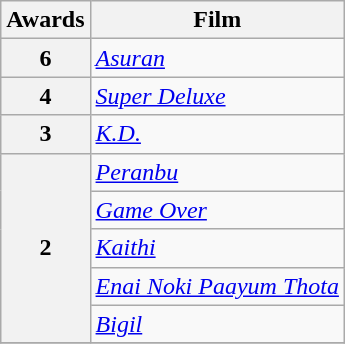<table class="wikitable" style="display:inline-table;">
<tr>
<th>Awards</th>
<th>Film</th>
</tr>
<tr>
<th scope=row>6</th>
<td><em><a href='#'>Asuran</a></em></td>
</tr>
<tr>
<th scope=row>4</th>
<td><em><a href='#'>Super Deluxe</a></em></td>
</tr>
<tr>
<th scope=row>3</th>
<td><em><a href='#'>K.D.</a></em></td>
</tr>
<tr>
<th rowspan=5>2</th>
<td><em><a href='#'>Peranbu</a></em></td>
</tr>
<tr>
<td><em><a href='#'>Game Over</a></em></td>
</tr>
<tr>
<td><em><a href='#'>Kaithi</a></em></td>
</tr>
<tr>
<td><em><a href='#'>Enai Noki Paayum Thota</a></em></td>
</tr>
<tr>
<td><em><a href='#'>Bigil</a></em></td>
</tr>
<tr>
</tr>
</table>
